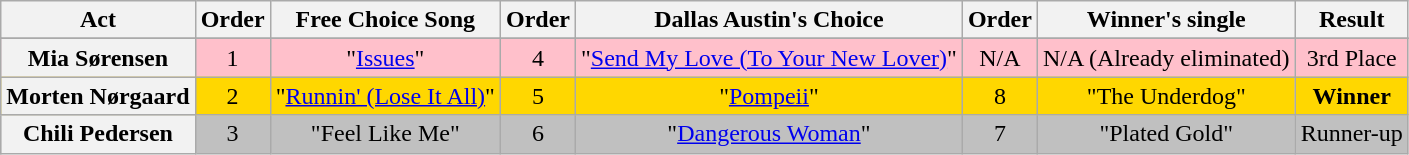<table class="wikitable plainrowheaders" style="text-align:center;">
<tr>
<th>Act</th>
<th>Order</th>
<th>Free Choice Song</th>
<th>Order</th>
<th>Dallas Austin's Choice</th>
<th>Order</th>
<th>Winner's single</th>
<th>Result</th>
</tr>
<tr>
</tr>
<tr bgcolor="pink">
<th scope="row">Mia Sørensen</th>
<td>1</td>
<td>"<a href='#'>Issues</a>"</td>
<td>4</td>
<td>"<a href='#'>Send My Love (To Your New Lover)</a>"</td>
<td>N/A</td>
<td>N/A (Already eliminated)</td>
<td>3rd Place</td>
</tr>
<tr bgcolor="gold">
<th scope="row">Morten Nørgaard</th>
<td>2</td>
<td>"<a href='#'>Runnin' (Lose It All)</a>"</td>
<td>5</td>
<td>"<a href='#'>Pompeii</a>"</td>
<td>8</td>
<td>"The Underdog"</td>
<td><strong>Winner</strong></td>
</tr>
<tr bgcolor="silver">
<th scope="row">Chili Pedersen</th>
<td>3</td>
<td>"Feel Like Me"</td>
<td>6</td>
<td>"<a href='#'>Dangerous Woman</a>"</td>
<td>7</td>
<td>"Plated Gold"</td>
<td>Runner-up</td>
</tr>
</table>
